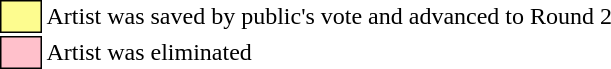<table class="toccolours" style="font-size: 100%; white-space: nowrap;">
<tr>
<td style="background:#FDFC8F; border:1px solid black;">      </td>
<td>Artist was saved by public's vote and advanced to Round 2</td>
</tr>
<tr>
<td style="background:#FFC0CB; border:1px solid black;">      </td>
<td>Artist was eliminated</td>
</tr>
</table>
